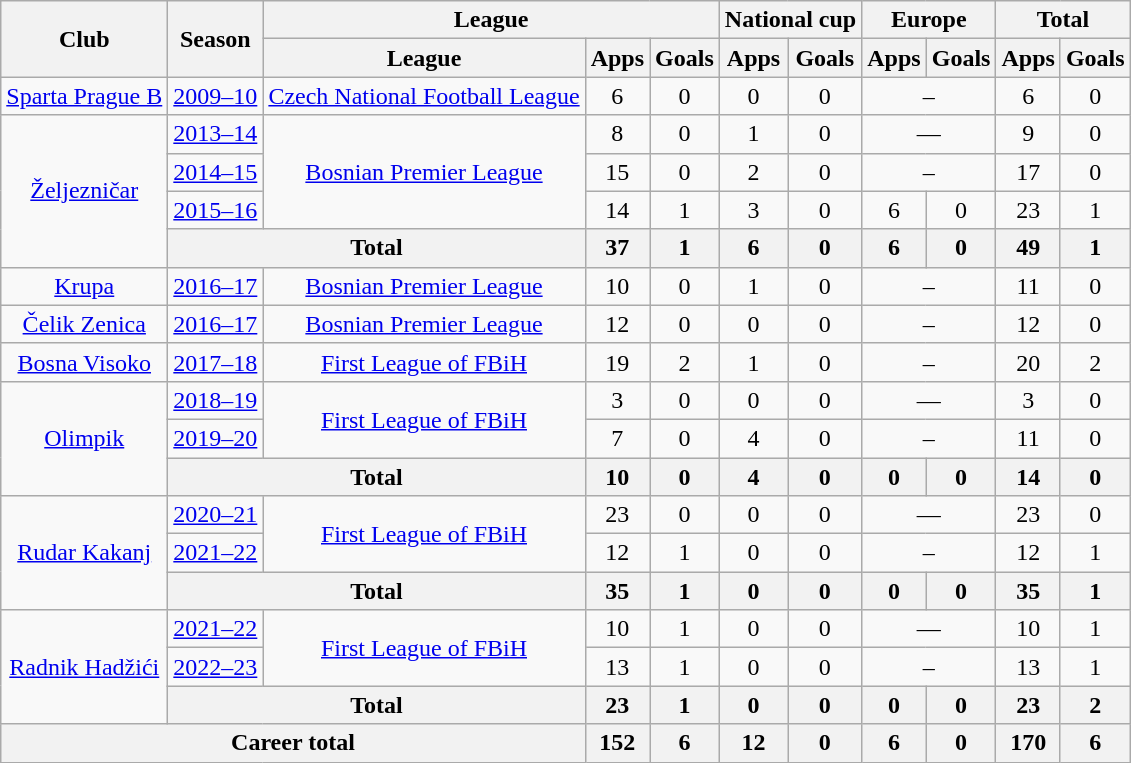<table class="wikitable" style="text-align:center">
<tr>
<th rowspan="2">Club</th>
<th rowspan="2">Season</th>
<th colspan="3">League</th>
<th colspan="2">National cup</th>
<th colspan="2">Europe</th>
<th colspan="2">Total</th>
</tr>
<tr>
<th>League</th>
<th>Apps</th>
<th>Goals</th>
<th>Apps</th>
<th>Goals</th>
<th>Apps</th>
<th>Goals</th>
<th>Apps</th>
<th>Goals</th>
</tr>
<tr>
<td><a href='#'>Sparta Prague B</a></td>
<td><a href='#'>2009–10</a></td>
<td><a href='#'>Czech National Football League</a></td>
<td>6</td>
<td>0</td>
<td>0</td>
<td>0</td>
<td colspan="2">–</td>
<td>6</td>
<td>0</td>
</tr>
<tr>
<td rowspan="4"><a href='#'>Željezničar</a></td>
<td><a href='#'>2013–14</a></td>
<td rowspan="3"><a href='#'>Bosnian Premier League</a></td>
<td>8</td>
<td>0</td>
<td>1</td>
<td>0</td>
<td colspan="2">—</td>
<td>9</td>
<td>0</td>
</tr>
<tr>
<td><a href='#'>2014–15</a></td>
<td>15</td>
<td>0</td>
<td>2</td>
<td>0</td>
<td colspan="2">–</td>
<td>17</td>
<td>0</td>
</tr>
<tr>
<td><a href='#'>2015–16</a></td>
<td>14</td>
<td>1</td>
<td>3</td>
<td>0</td>
<td>6</td>
<td>0</td>
<td>23</td>
<td>1</td>
</tr>
<tr>
<th colspan="2">Total</th>
<th>37</th>
<th>1</th>
<th>6</th>
<th>0</th>
<th>6</th>
<th>0</th>
<th>49</th>
<th>1</th>
</tr>
<tr>
<td><a href='#'>Krupa</a></td>
<td><a href='#'>2016–17</a></td>
<td><a href='#'>Bosnian Premier League</a></td>
<td>10</td>
<td>0</td>
<td>1</td>
<td>0</td>
<td colspan="2">–</td>
<td>11</td>
<td>0</td>
</tr>
<tr>
<td><a href='#'>Čelik Zenica</a></td>
<td><a href='#'>2016–17</a></td>
<td><a href='#'>Bosnian Premier League</a></td>
<td>12</td>
<td>0</td>
<td>0</td>
<td>0</td>
<td colspan="2">–</td>
<td>12</td>
<td>0</td>
</tr>
<tr>
<td><a href='#'>Bosna Visoko</a></td>
<td><a href='#'>2017–18</a></td>
<td><a href='#'>First League of FBiH</a></td>
<td>19</td>
<td>2</td>
<td>1</td>
<td>0</td>
<td colspan="2">–</td>
<td>20</td>
<td>2</td>
</tr>
<tr>
<td rowspan="3"><a href='#'>Olimpik</a></td>
<td><a href='#'>2018–19</a></td>
<td rowspan="2"><a href='#'>First League of FBiH</a></td>
<td>3</td>
<td>0</td>
<td>0</td>
<td>0</td>
<td colspan="2">—</td>
<td>3</td>
<td>0</td>
</tr>
<tr>
<td><a href='#'>2019–20</a></td>
<td>7</td>
<td>0</td>
<td>4</td>
<td>0</td>
<td colspan="2">–</td>
<td>11</td>
<td>0</td>
</tr>
<tr>
<th colspan="2">Total</th>
<th>10</th>
<th>0</th>
<th>4</th>
<th>0</th>
<th>0</th>
<th>0</th>
<th>14</th>
<th>0</th>
</tr>
<tr>
<td rowspan="3"><a href='#'>Rudar Kakanj</a></td>
<td><a href='#'>2020–21</a></td>
<td rowspan="2"><a href='#'>First League of FBiH</a></td>
<td>23</td>
<td>0</td>
<td>0</td>
<td>0</td>
<td colspan="2">—</td>
<td>23</td>
<td>0</td>
</tr>
<tr>
<td><a href='#'>2021–22</a></td>
<td>12</td>
<td>1</td>
<td>0</td>
<td>0</td>
<td colspan="2">–</td>
<td>12</td>
<td>1</td>
</tr>
<tr>
<th colspan="2">Total</th>
<th>35</th>
<th>1</th>
<th>0</th>
<th>0</th>
<th>0</th>
<th>0</th>
<th>35</th>
<th>1</th>
</tr>
<tr>
<td rowspan="3"><a href='#'>Radnik Hadžići</a></td>
<td><a href='#'>2021–22</a></td>
<td rowspan="2"><a href='#'>First League of FBiH</a></td>
<td>10</td>
<td>1</td>
<td>0</td>
<td>0</td>
<td colspan="2">—</td>
<td>10</td>
<td>1</td>
</tr>
<tr>
<td><a href='#'>2022–23</a></td>
<td>13</td>
<td>1</td>
<td>0</td>
<td>0</td>
<td colspan="2">–</td>
<td>13</td>
<td>1</td>
</tr>
<tr>
<th colspan="2">Total</th>
<th>23</th>
<th>1</th>
<th>0</th>
<th>0</th>
<th>0</th>
<th>0</th>
<th>23</th>
<th>2</th>
</tr>
<tr>
<th colspan="3">Career total</th>
<th>152</th>
<th>6</th>
<th>12</th>
<th>0</th>
<th>6</th>
<th>0</th>
<th>170</th>
<th>6</th>
</tr>
</table>
